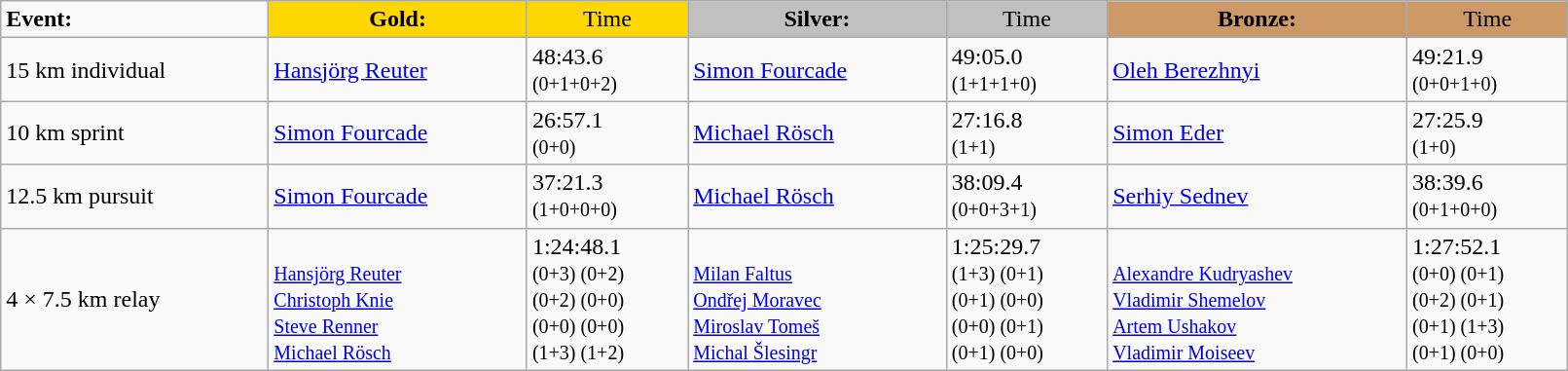<table class="wikitable" width=85%>
<tr>
<td><strong>Event:</strong></td>
<td style="text-align:center;background-color:gold;"><strong>Gold:</strong></td>
<td style="text-align:center;background-color:gold;">Time</td>
<td style="text-align:center;background-color:silver;"><strong>Silver:</strong></td>
<td style="text-align:center;background-color:silver;">Time</td>
<td style="text-align:center;background-color:#CC9966;"><strong>Bronze:</strong></td>
<td style="text-align:center;background-color:#CC9966;">Time</td>
</tr>
<tr>
<td>15 km individual<br><em></em></td>
<td><a href='#'>Hansjörg Reuter</a><br><small></small></td>
<td>48:43.6<br><small>(0+1+0+2)</small></td>
<td><a href='#'>Simon Fourcade</a><br><small></small></td>
<td>49:05.0<br><small>(1+1+1+0)</small></td>
<td><a href='#'>Oleh Berezhnyi</a><br><small></small></td>
<td>49:21.9<br><small>(0+0+1+0)</small></td>
</tr>
<tr>
<td>10 km sprint<br><em></em></td>
<td><a href='#'>Simon Fourcade</a><br><small></small></td>
<td>26:57.1<br><small>(0+0)</small></td>
<td><a href='#'>Michael Rösch</a><br><small></small></td>
<td>27:16.8<br><small>(1+1)</small></td>
<td><a href='#'>Simon Eder</a><br><small></small></td>
<td>27:25.9<br><small>(1+0)</small></td>
</tr>
<tr>
<td>12.5 km pursuit<br><em></em></td>
<td><a href='#'>Simon Fourcade</a><br><small></small></td>
<td>37:21.3<br><small>(1+0+0+0)</small></td>
<td><a href='#'>Michael Rösch</a><br><small></small></td>
<td>38:09.4<br><small>(0+0+3+1)</small></td>
<td><a href='#'>Serhiy Sednev</a><br><small></small></td>
<td>38:39.6<br><small>(0+1+0+0)</small></td>
</tr>
<tr>
<td>4 × 7.5 km relay<br><em></em></td>
<td>  <br><small><a href='#'>Hansjörg Reuter</a><br><a href='#'>Christoph Knie</a><br><a href='#'>Steve Renner</a><br><a href='#'>Michael Rösch</a></small></td>
<td>1:24:48.1<br><small>(0+3) (0+2)<br>(0+2) (0+0)<br>(0+0) (0+0)<br>(1+3) (1+2)</small></td>
<td> <br><small><a href='#'>Milan Faltus</a><br><a href='#'>Ondřej Moravec</a><br><a href='#'>Miroslav Tomeš</a><br><a href='#'>Michal Šlesingr</a></small></td>
<td>1:25:29.7<br><small>(1+3) (0+1)<br>(0+1) (0+0) <br>(0+0) (0+1)<br>(0+1) (0+0)</small></td>
<td> <br><small><a href='#'>Alexandre Kudryashev</a><br><a href='#'>Vladimir Shemelov</a><br><a href='#'>Artem Ushakov</a><br><a href='#'>Vladimir Moiseev</a> </small></td>
<td>1:27:52.1<br><small>(0+0) (0+1)<br>(0+2) (0+1)<br>(0+1) (1+3)<br>(0+1) (0+0) </small></td>
</tr>
</table>
